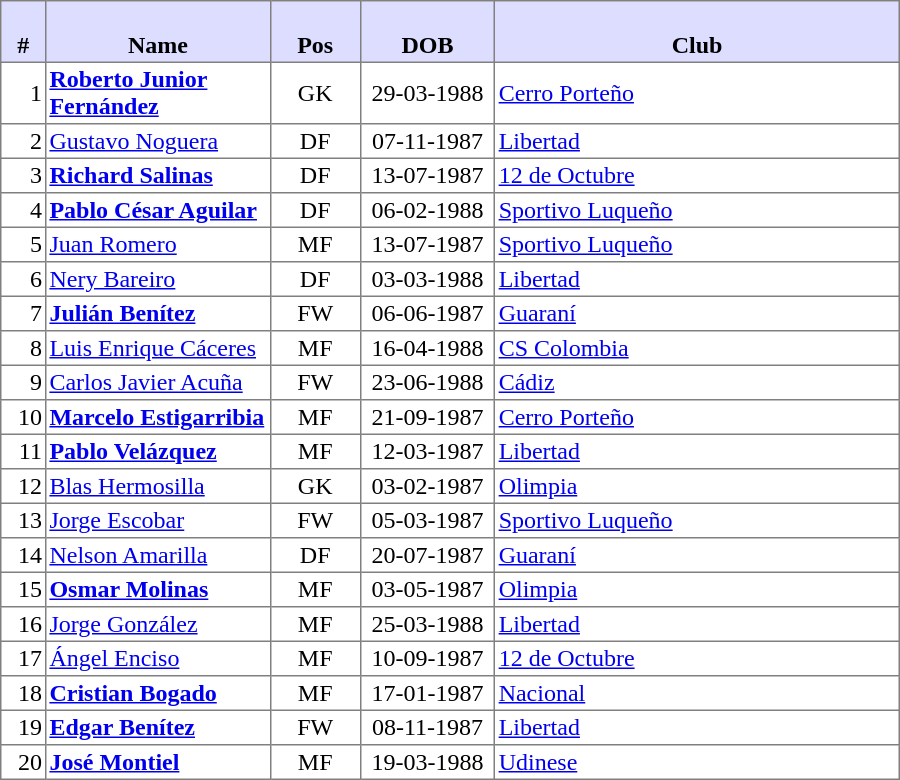<table style=border-collapse:collapse border=1 cellspacing=0 cellpadding=2 width=600>
<tr>
<th bgcolor="#DDDDFF" width="5%"><br> # </th>
<th bgcolor="#DDDDFF" width="25%"><br>Name</th>
<th bgcolor="#DDDDFF" width="10%"><br>Pos</th>
<th bgcolor="#DDDDFF" width="15%"><br>DOB</th>
<th bgcolor="#DDDDFF" width="45%"><br>Club</th>
</tr>
<tr>
<td align=right>1</td>
<td><strong><a href='#'>Roberto Junior Fernández</a></strong></td>
<td align=center>GK</td>
<td align=center>29-03-1988</td>
<td><a href='#'>Cerro Porteño</a> </td>
</tr>
<tr>
<td align=right>2</td>
<td><a href='#'>Gustavo Noguera</a></td>
<td align=center>DF</td>
<td align=center>07-11-1987</td>
<td><a href='#'>Libertad</a> </td>
</tr>
<tr>
<td align=right>3</td>
<td><strong><a href='#'>Richard Salinas</a></strong></td>
<td align=center>DF</td>
<td align=center>13-07-1987</td>
<td><a href='#'>12 de Octubre</a> </td>
</tr>
<tr>
<td align=right>4</td>
<td><strong><a href='#'>Pablo César Aguilar</a></strong></td>
<td align=center>DF</td>
<td align=center>06-02-1988</td>
<td><a href='#'>Sportivo Luqueño</a> </td>
</tr>
<tr>
<td align=right>5</td>
<td><a href='#'>Juan Romero</a></td>
<td align=center>MF</td>
<td align=center>13-07-1987</td>
<td><a href='#'>Sportivo Luqueño</a> </td>
</tr>
<tr>
<td align=right>6</td>
<td><a href='#'>Nery Bareiro</a></td>
<td align=center>DF</td>
<td align=center>03-03-1988</td>
<td><a href='#'>Libertad</a> </td>
</tr>
<tr>
<td align=right>7</td>
<td><strong><a href='#'>Julián Benítez</a></strong></td>
<td align=center>FW</td>
<td align=center>06-06-1987</td>
<td><a href='#'>Guaraní</a> </td>
</tr>
<tr>
<td align=right>8</td>
<td><a href='#'>Luis Enrique Cáceres</a></td>
<td align=center>MF</td>
<td align=center>16-04-1988</td>
<td><a href='#'>CS Colombia</a> </td>
</tr>
<tr>
<td align=right>9</td>
<td><a href='#'>Carlos Javier Acuña</a></td>
<td align=center>FW</td>
<td align=center>23-06-1988</td>
<td><a href='#'>Cádiz</a> </td>
</tr>
<tr>
<td align=right>10</td>
<td><strong><a href='#'>Marcelo Estigarribia</a></strong></td>
<td align=center>MF</td>
<td align=center>21-09-1987</td>
<td><a href='#'>Cerro Porteño</a> </td>
</tr>
<tr>
<td align=right>11</td>
<td><strong><a href='#'>Pablo Velázquez</a></strong></td>
<td align=center>MF</td>
<td align=center>12-03-1987</td>
<td><a href='#'>Libertad</a> </td>
</tr>
<tr>
<td align=right>12</td>
<td><a href='#'>Blas Hermosilla</a></td>
<td align=center>GK</td>
<td align=center>03-02-1987</td>
<td><a href='#'>Olimpia</a> </td>
</tr>
<tr>
<td align=right>13</td>
<td><a href='#'>Jorge Escobar</a></td>
<td align=center>FW</td>
<td align=center>05-03-1987</td>
<td><a href='#'>Sportivo Luqueño</a> </td>
</tr>
<tr>
<td align=right>14</td>
<td><a href='#'>Nelson Amarilla</a></td>
<td align=center>DF</td>
<td align=center>20-07-1987</td>
<td><a href='#'>Guaraní</a> </td>
</tr>
<tr>
<td align=right>15</td>
<td><strong><a href='#'>Osmar Molinas</a></strong></td>
<td align=center>MF</td>
<td align=center>03-05-1987</td>
<td><a href='#'>Olimpia</a> </td>
</tr>
<tr>
<td align=right>16</td>
<td><a href='#'>Jorge González</a></td>
<td align=center>MF</td>
<td align=center>25-03-1988</td>
<td><a href='#'>Libertad</a> </td>
</tr>
<tr>
<td align=right>17</td>
<td><a href='#'>Ángel Enciso</a></td>
<td align=center>MF</td>
<td align=center>10-09-1987</td>
<td><a href='#'>12 de Octubre</a> </td>
</tr>
<tr>
<td align=right>18</td>
<td><strong><a href='#'>Cristian Bogado</a></strong></td>
<td align=center>MF</td>
<td align=center>17-01-1987</td>
<td><a href='#'>Nacional</a> </td>
</tr>
<tr>
<td align=right>19</td>
<td><strong><a href='#'>Edgar Benítez</a></strong></td>
<td align=center>FW</td>
<td align=center>08-11-1987</td>
<td><a href='#'>Libertad</a> </td>
</tr>
<tr>
<td align=right>20</td>
<td><strong><a href='#'>José Montiel</a></strong></td>
<td align=center>MF</td>
<td align=center>19-03-1988</td>
<td><a href='#'>Udinese</a> </td>
</tr>
</table>
